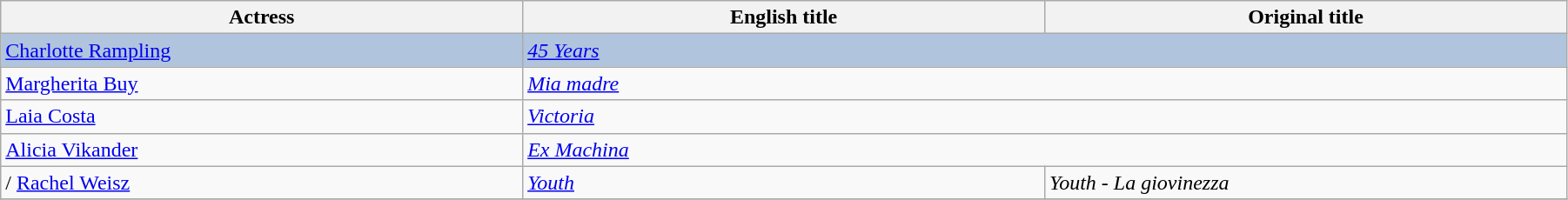<table class="wikitable" width="95%" cellpadding="5">
<tr>
<th width="25%">Actress</th>
<th width="25%">English title</th>
<th width="25%">Original title</th>
</tr>
<tr style="background:#B0C4DE;">
<td> <a href='#'>Charlotte Rampling</a></td>
<td colspan=2><em><a href='#'>45 Years</a></em></td>
</tr>
<tr>
<td> <a href='#'>Margherita Buy</a></td>
<td colspan=2><em><a href='#'>Mia madre</a></em></td>
</tr>
<tr>
<td> <a href='#'>Laia Costa</a></td>
<td colspan=2><em><a href='#'>Victoria</a></em></td>
</tr>
<tr>
<td> <a href='#'>Alicia Vikander</a></td>
<td colspan=2><em><a href='#'>Ex Machina</a></em></td>
</tr>
<tr>
<td> /  <a href='#'>Rachel Weisz</a></td>
<td><em><a href='#'>Youth</a></em></td>
<td><em>Youth - La giovinezza</em></td>
</tr>
<tr>
</tr>
</table>
